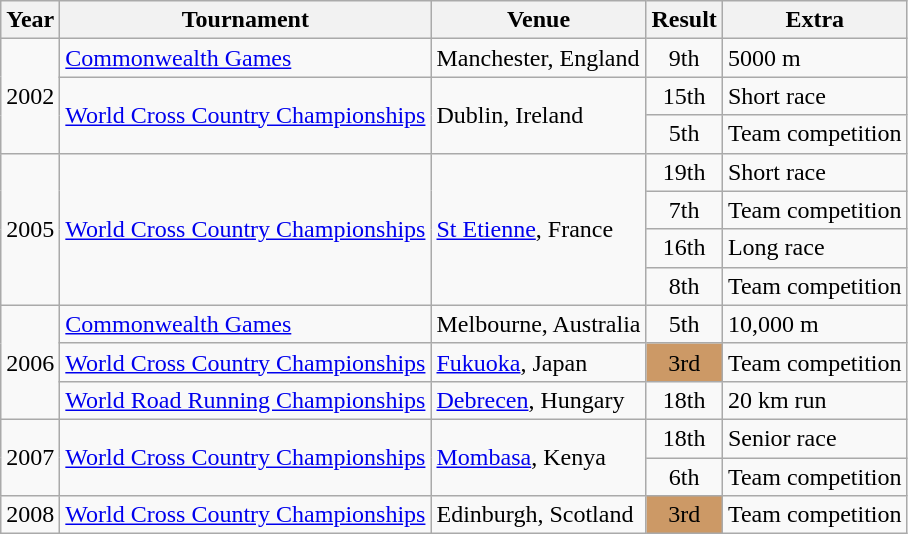<table class=wikitable>
<tr>
<th>Year</th>
<th>Tournament</th>
<th>Venue</th>
<th>Result</th>
<th>Extra</th>
</tr>
<tr>
<td rowspan=3>2002</td>
<td><a href='#'>Commonwealth Games</a></td>
<td>Manchester, England</td>
<td align="center">9th</td>
<td>5000 m</td>
</tr>
<tr>
<td rowspan=2><a href='#'>World Cross Country Championships</a></td>
<td rowspan=2>Dublin, Ireland</td>
<td align="center">15th</td>
<td>Short race</td>
</tr>
<tr>
<td align="center">5th</td>
<td>Team competition</td>
</tr>
<tr>
<td rowspan=4>2005</td>
<td rowspan=4><a href='#'>World Cross Country Championships</a></td>
<td rowspan=4><a href='#'>St Etienne</a>, France</td>
<td align="center">19th</td>
<td>Short race</td>
</tr>
<tr>
<td align="center">7th</td>
<td>Team competition</td>
</tr>
<tr>
<td align="center">16th</td>
<td>Long race</td>
</tr>
<tr>
<td align="center">8th</td>
<td>Team competition</td>
</tr>
<tr>
<td rowspan=3>2006</td>
<td><a href='#'>Commonwealth Games</a></td>
<td>Melbourne, Australia</td>
<td align="center">5th</td>
<td>10,000 m</td>
</tr>
<tr>
<td><a href='#'>World Cross Country Championships</a></td>
<td><a href='#'>Fukuoka</a>, Japan</td>
<td bgcolor="cc9966" align="center">3rd</td>
<td>Team competition</td>
</tr>
<tr>
<td><a href='#'>World Road Running Championships</a></td>
<td><a href='#'>Debrecen</a>, Hungary</td>
<td align="center">18th</td>
<td>20 km run</td>
</tr>
<tr>
<td rowspan=2>2007</td>
<td rowspan=2><a href='#'>World Cross Country Championships</a></td>
<td rowspan=2><a href='#'>Mombasa</a>, Kenya</td>
<td align="center">18th</td>
<td>Senior race</td>
</tr>
<tr>
<td align="center">6th</td>
<td>Team competition</td>
</tr>
<tr>
<td>2008</td>
<td><a href='#'>World Cross Country Championships</a></td>
<td>Edinburgh, Scotland</td>
<td bgcolor="cc9966" align="center">3rd</td>
<td>Team competition</td>
</tr>
</table>
